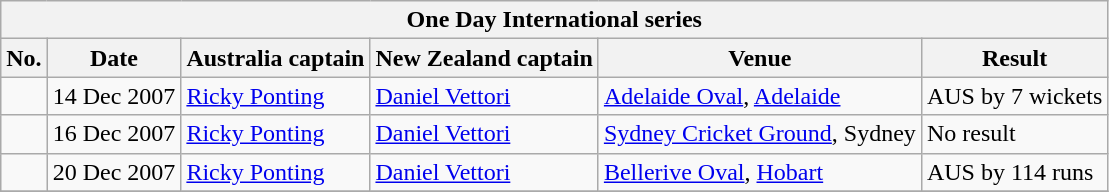<table class="wikitable">
<tr>
<th colspan="6">One Day International series</th>
</tr>
<tr>
<th>No.</th>
<th>Date</th>
<th>Australia captain</th>
<th>New Zealand captain</th>
<th>Venue</th>
<th>Result</th>
</tr>
<tr>
<td></td>
<td>14 Dec 2007</td>
<td><a href='#'>Ricky Ponting</a></td>
<td><a href='#'>Daniel Vettori</a></td>
<td><a href='#'>Adelaide Oval</a>, <a href='#'>Adelaide</a></td>
<td>AUS by 7 wickets</td>
</tr>
<tr>
<td></td>
<td>16 Dec 2007</td>
<td><a href='#'>Ricky Ponting</a></td>
<td><a href='#'>Daniel Vettori</a></td>
<td><a href='#'>Sydney Cricket Ground</a>, Sydney</td>
<td>No result</td>
</tr>
<tr>
<td></td>
<td>20 Dec 2007</td>
<td><a href='#'>Ricky Ponting</a></td>
<td><a href='#'>Daniel Vettori</a></td>
<td><a href='#'>Bellerive Oval</a>, <a href='#'>Hobart</a></td>
<td>AUS by 114 runs</td>
</tr>
<tr>
</tr>
</table>
